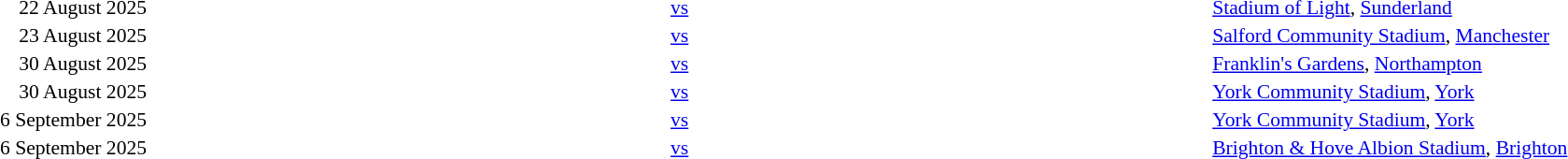<table style="width:100%" cellspacing="1">
<tr>
<th width=15%></th>
<th width=25%></th>
<th width=10%></th>
<th width=25%></th>
</tr>
<tr style=font-size:90%>
<td align=right>22 August 2025</td>
<td align=right></td>
<td align=center><a href='#'>vs</a></td>
<td></td>
<td><a href='#'>Stadium of Light</a>, <a href='#'>Sunderland</a></td>
</tr>
<tr style=font-size:90%>
<td align=right>23 August 2025</td>
<td align=right></td>
<td align=center><a href='#'>vs</a></td>
<td></td>
<td><a href='#'>Salford Community Stadium</a>, <a href='#'>Manchester</a></td>
</tr>
<tr style=font-size:90%>
<td align=right>30 August 2025</td>
<td align=right></td>
<td align=center><a href='#'>vs</a></td>
<td></td>
<td><a href='#'>Franklin's Gardens</a>, <a href='#'>Northampton</a></td>
</tr>
<tr style=font-size:90%>
<td align=right>30 August 2025</td>
<td align=right></td>
<td align=center><a href='#'>vs</a></td>
<td></td>
<td><a href='#'>York Community Stadium</a>, <a href='#'>York</a></td>
</tr>
<tr style=font-size:90%>
<td align=right>6 September 2025</td>
<td align=right></td>
<td align=center><a href='#'>vs</a></td>
<td></td>
<td><a href='#'>York Community Stadium</a>, <a href='#'>York</a></td>
</tr>
<tr style=font-size:90%>
<td align=right>6 September 2025</td>
<td align=right></td>
<td align=center><a href='#'>vs</a></td>
<td></td>
<td><a href='#'>Brighton & Hove Albion Stadium</a>, <a href='#'>Brighton</a></td>
</tr>
</table>
